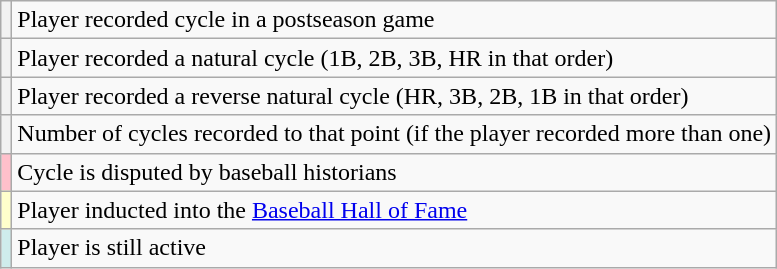<table class="wikitable plainrowheaders">
<tr>
<th scope="row"></th>
<td>Player recorded cycle in a postseason game</td>
</tr>
<tr>
<th scope="row"></th>
<td>Player recorded a natural cycle (1B, 2B, 3B, HR in that order)</td>
</tr>
<tr>
<th scope="row"></th>
<td>Player recorded a reverse natural cycle (HR, 3B, 2B, 1B in that order)</td>
</tr>
<tr>
<th scope="row"></th>
<td>Number of cycles recorded to that point (if the player recorded more than one)</td>
</tr>
<tr>
<th scope="row" style="background-color:#FFC0CB"></th>
<td>Cycle is disputed by baseball historians</td>
</tr>
<tr>
<th scope="row" style="background-color:#ffffcc"></th>
<td>Player inducted into the <a href='#'>Baseball Hall of Fame</a></td>
</tr>
<tr>
<th scope="row" style="background:#cfecec;"></th>
<td>Player is still active</td>
</tr>
</table>
